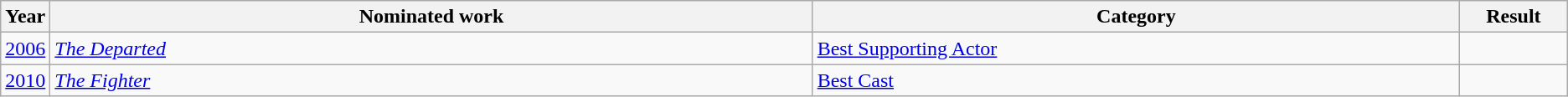<table class=wikitable>
<tr>
<th scope="col" style="width:1em;">Year</th>
<th scope="col" style="width:39em;">Nominated work</th>
<th scope="col" style="width:33em;">Category</th>
<th scope="col" style="width:5em;">Result</th>
</tr>
<tr>
<td><a href='#'>2006</a></td>
<td><em><a href='#'>The Departed</a></em></td>
<td><a href='#'>Best Supporting Actor</a></td>
<td></td>
</tr>
<tr>
<td><a href='#'>2010</a></td>
<td><em><a href='#'>The Fighter</a></em></td>
<td><a href='#'>Best Cast</a></td>
<td></td>
</tr>
</table>
